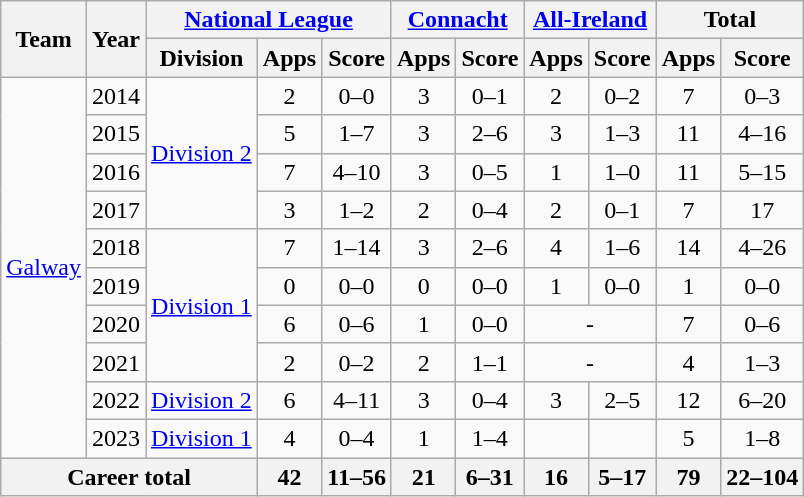<table class="wikitable" style="text-align:center">
<tr>
<th rowspan="2">Team</th>
<th rowspan="2">Year</th>
<th colspan="3"><a href='#'>National League</a></th>
<th colspan="2"><a href='#'>Connacht</a></th>
<th colspan="2"><a href='#'>All-Ireland</a></th>
<th colspan="2">Total</th>
</tr>
<tr>
<th>Division</th>
<th>Apps</th>
<th>Score</th>
<th>Apps</th>
<th>Score</th>
<th>Apps</th>
<th>Score</th>
<th>Apps</th>
<th>Score</th>
</tr>
<tr>
<td rowspan="10"><a href='#'>Galway</a></td>
<td>2014</td>
<td rowspan="4"><a href='#'>Division 2</a></td>
<td>2</td>
<td>0–0</td>
<td>3</td>
<td>0–1</td>
<td>2</td>
<td>0–2</td>
<td>7</td>
<td>0–3</td>
</tr>
<tr>
<td>2015</td>
<td>5</td>
<td>1–7</td>
<td>3</td>
<td>2–6</td>
<td>3</td>
<td>1–3</td>
<td>11</td>
<td>4–16</td>
</tr>
<tr>
<td>2016</td>
<td>7</td>
<td>4–10</td>
<td>3</td>
<td>0–5</td>
<td>1</td>
<td>1–0</td>
<td>11</td>
<td>5–15</td>
</tr>
<tr>
<td>2017</td>
<td>3</td>
<td>1–2</td>
<td>2</td>
<td>0–4</td>
<td>2</td>
<td>0–1</td>
<td>7</td>
<td>17</td>
</tr>
<tr>
<td>2018</td>
<td rowspan="4"><a href='#'>Division 1</a></td>
<td>7</td>
<td>1–14</td>
<td>3</td>
<td>2–6</td>
<td>4</td>
<td>1–6</td>
<td>14</td>
<td>4–26</td>
</tr>
<tr>
<td>2019</td>
<td>0</td>
<td>0–0</td>
<td>0</td>
<td>0–0</td>
<td>1</td>
<td>0–0</td>
<td>1</td>
<td>0–0</td>
</tr>
<tr>
<td>2020</td>
<td>6</td>
<td>0–6</td>
<td>1</td>
<td>0–0</td>
<td colspan="2">-</td>
<td>7</td>
<td>0–6</td>
</tr>
<tr>
<td>2021</td>
<td>2</td>
<td>0–2</td>
<td>2</td>
<td>1–1</td>
<td colspan="2">-</td>
<td>4</td>
<td>1–3</td>
</tr>
<tr>
<td>2022</td>
<td rowspan="1"><a href='#'>Division 2</a></td>
<td>6</td>
<td>4–11</td>
<td>3</td>
<td>0–4</td>
<td>3</td>
<td>2–5</td>
<td>12</td>
<td>6–20</td>
</tr>
<tr>
<td>2023</td>
<td rowspan="1"><a href='#'>Division 1</a></td>
<td>4</td>
<td>0–4</td>
<td>1</td>
<td>1–4</td>
<td></td>
<td></td>
<td>5</td>
<td>1–8</td>
</tr>
<tr>
<th colspan="3">Career total</th>
<th>42</th>
<th>11–56</th>
<th>21</th>
<th>6–31</th>
<th>16</th>
<th>5–17</th>
<th>79</th>
<th>22–104</th>
</tr>
</table>
